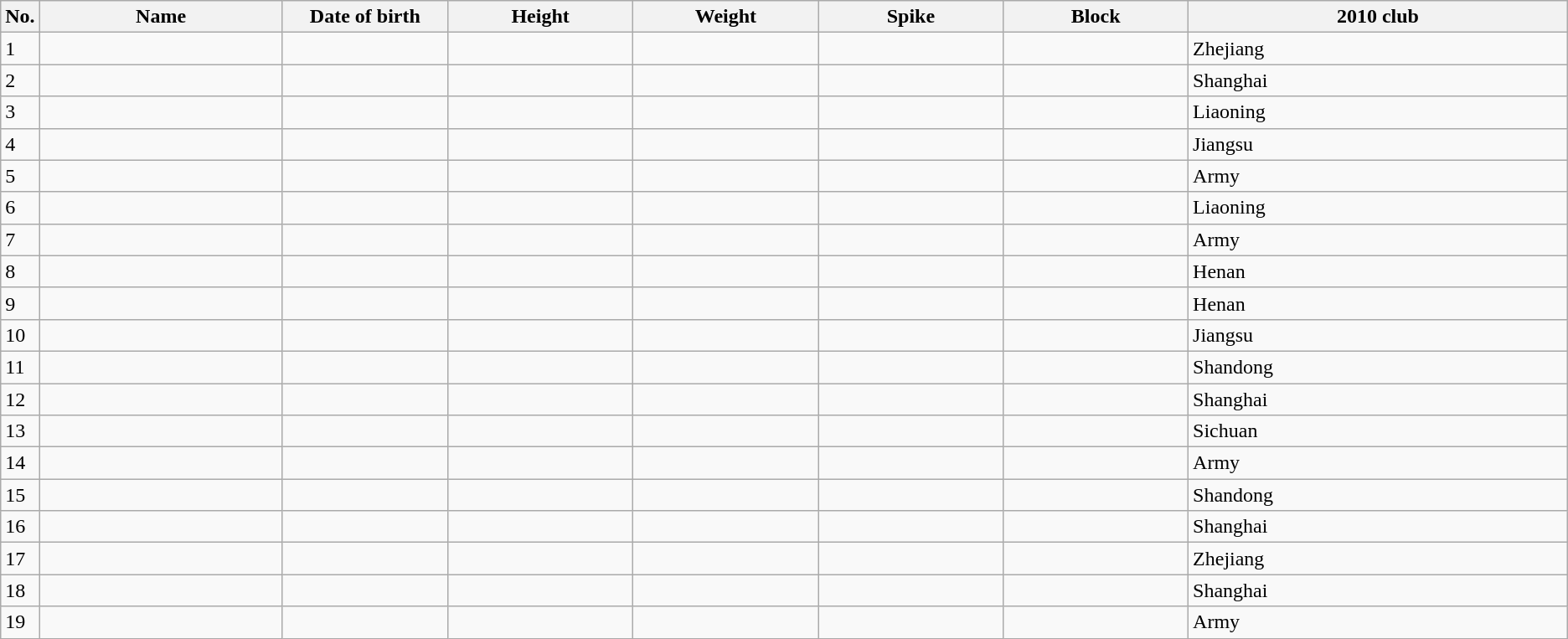<table class="wikitable sortable style=font-size:100%; text-align:center;">
<tr>
<th>No.</th>
<th style=width:12em>Name</th>
<th style=width:8em>Date of birth</th>
<th style=width:9em>Height</th>
<th style=width:9em>Weight</th>
<th style=width:9em>Spike</th>
<th style=width:9em>Block</th>
<th style=width:19em>2010 club</th>
</tr>
<tr>
<td>1</td>
<td align=left></td>
<td align=right></td>
<td></td>
<td></td>
<td></td>
<td></td>
<td align=left>Zhejiang</td>
</tr>
<tr>
<td>2</td>
<td align=left></td>
<td align=right></td>
<td></td>
<td></td>
<td></td>
<td></td>
<td align=left>Shanghai</td>
</tr>
<tr>
<td>3</td>
<td align=left></td>
<td align=right></td>
<td></td>
<td></td>
<td></td>
<td></td>
<td align=left>Liaoning</td>
</tr>
<tr>
<td>4</td>
<td align=left></td>
<td align=right></td>
<td></td>
<td></td>
<td></td>
<td></td>
<td align=left>Jiangsu</td>
</tr>
<tr>
<td>5</td>
<td align=left></td>
<td align=right></td>
<td></td>
<td></td>
<td></td>
<td></td>
<td align=left>Army</td>
</tr>
<tr>
<td>6</td>
<td align=left></td>
<td align=right></td>
<td></td>
<td></td>
<td></td>
<td></td>
<td align=left>Liaoning</td>
</tr>
<tr>
<td>7</td>
<td align=left></td>
<td align=right></td>
<td></td>
<td></td>
<td></td>
<td></td>
<td align=left>Army</td>
</tr>
<tr>
<td>8</td>
<td align=left></td>
<td align=right></td>
<td></td>
<td></td>
<td></td>
<td></td>
<td align=left>Henan</td>
</tr>
<tr>
<td>9</td>
<td align=left></td>
<td align=right></td>
<td></td>
<td></td>
<td></td>
<td></td>
<td align=left>Henan</td>
</tr>
<tr>
<td>10</td>
<td align=left></td>
<td align=right></td>
<td></td>
<td></td>
<td></td>
<td></td>
<td align=left>Jiangsu</td>
</tr>
<tr>
<td>11</td>
<td align=left></td>
<td align=right></td>
<td></td>
<td></td>
<td></td>
<td></td>
<td align=left>Shandong</td>
</tr>
<tr>
<td>12</td>
<td align=left></td>
<td align=right></td>
<td></td>
<td></td>
<td></td>
<td></td>
<td align=left>Shanghai</td>
</tr>
<tr>
<td>13</td>
<td align=left></td>
<td align=right></td>
<td></td>
<td></td>
<td></td>
<td></td>
<td align=left>Sichuan</td>
</tr>
<tr>
<td>14</td>
<td align=left></td>
<td align=right></td>
<td></td>
<td></td>
<td></td>
<td></td>
<td align=left>Army</td>
</tr>
<tr>
<td>15</td>
<td align=left></td>
<td align=right></td>
<td></td>
<td></td>
<td></td>
<td></td>
<td align=left>Shandong</td>
</tr>
<tr>
<td>16</td>
<td align=left></td>
<td align=right></td>
<td></td>
<td></td>
<td></td>
<td></td>
<td align=left>Shanghai</td>
</tr>
<tr>
<td>17</td>
<td align=left></td>
<td align=right></td>
<td></td>
<td></td>
<td></td>
<td></td>
<td align=left>Zhejiang</td>
</tr>
<tr>
<td>18</td>
<td align=left></td>
<td align=right></td>
<td></td>
<td></td>
<td></td>
<td></td>
<td align=left>Shanghai</td>
</tr>
<tr>
<td>19</td>
<td align=left></td>
<td align=right></td>
<td></td>
<td></td>
<td></td>
<td></td>
<td align=left>Army</td>
</tr>
</table>
